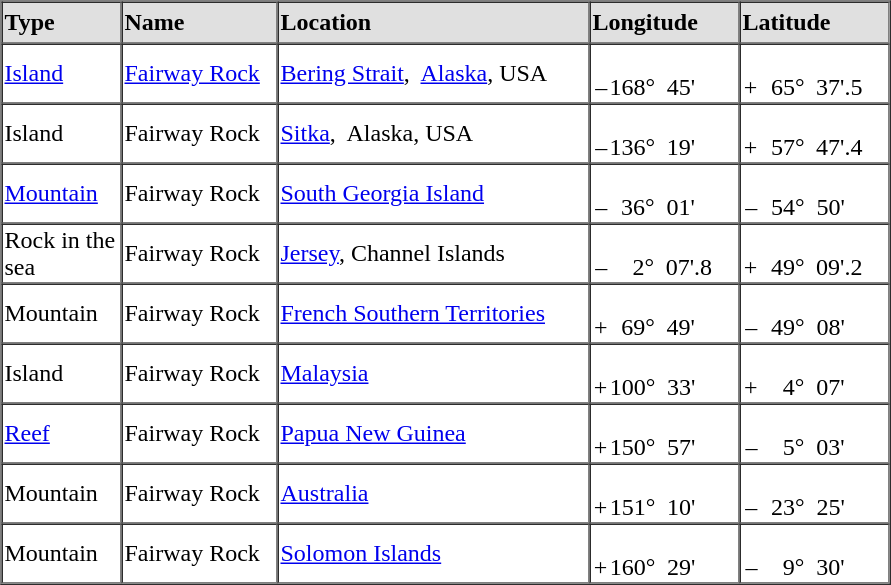<table border=1 width= cellpadding=6 cellspacing=0 style="text-align:left">
<tr>
<td bgcolor=#E0E0E0 width= 76 height=24><strong>Type</strong></td>
<td bgcolor=#E0E0E0 width=100><strong>Name</strong></td>
<td bgcolor=#E0E0E0 width=204><strong>Location</strong></td>
<td bgcolor=#E0E0E0 width= 96><strong>Longitude</strong></td>
<td bgcolor=#E0E0E0 width= 96><strong>Latitude</strong></td>
</tr>
<tr>
<td><a href='#'>Island</a></td>
<td><a href='#'>Fairway Rock</a></td>
<td><a href='#'>Bering Strait</a>,  <a href='#'>Alaska</a>, USA</td>
<td><br><table border=0 cellpadding=0 cellspacing=0 align=left>
<tr>
<td align=right width=10>–</td>
<td align=right width=32>168°</td>
<td width= 8> </td>
<td align=left  width=48>45'</td>
</tr>
</table>
</td>
<td><br><table border=0 cellpadding=0 cellspacing=0 align=left>
<tr>
<td align=right width=10>+</td>
<td align=right width=32>65°</td>
<td width= 8> </td>
<td align=left  width=48>37'.5</td>
</tr>
</table>
</td>
</tr>
<tr>
<td>Island</td>
<td>Fairway Rock</td>
<td><a href='#'>Sitka</a>,  Alaska, USA</td>
<td><br><table border=0 cellpadding=0 cellspacing=0 align=left>
<tr>
<td align=right width=10>–</td>
<td align=right width=32>136°</td>
<td width= 8> </td>
<td align=left  width=48>19'</td>
</tr>
</table>
</td>
<td><br><table border=0 cellpadding=0 cellspacing=0 align=left>
<tr>
<td align=right width=10>+</td>
<td align=right width=32>57°</td>
<td width= 8> </td>
<td align=left  width=48>47'.4</td>
</tr>
</table>
</td>
</tr>
<tr>
<td><a href='#'>Mountain</a></td>
<td>Fairway Rock</td>
<td><a href='#'>South Georgia Island</a></td>
<td><br><table border=0 cellpadding=0 cellspacing=0 align=left>
<tr>
<td align=right width=10>–</td>
<td align=right width=32>36°</td>
<td width= 8> </td>
<td align=left  width=48>01'</td>
</tr>
</table>
</td>
<td><br><table border=0 cellpadding=0 cellspacing=0 align=left>
<tr>
<td align=right width=10>–</td>
<td align=right width=32>54°</td>
<td width= 8> </td>
<td align=left  width=48>50'</td>
</tr>
</table>
</td>
</tr>
<tr>
<td>Rock in the sea</td>
<td>Fairway Rock</td>
<td><a href='#'>Jersey</a>, Channel Islands</td>
<td><br><table border=0 cellpadding=0 cellspacing=0 align=left>
<tr>
<td align=right width=10>–</td>
<td align=right width=32>2°</td>
<td width= 8> </td>
<td align=left  width=48>07'.8</td>
</tr>
</table>
</td>
<td><br><table border=0 cellpadding=0 cellspacing=0 align=left>
<tr>
<td align=right width=10>+</td>
<td align=right width=32>49°</td>
<td width= 8> </td>
<td align=left  width=48>09'.2</td>
</tr>
</table>
</td>
</tr>
<tr>
<td>Mountain</td>
<td>Fairway Rock</td>
<td><a href='#'>French Southern Territories</a></td>
<td><br><table border=0 cellpadding=0 cellspacing=0 align=left>
<tr>
<td align=right width=10>+</td>
<td align=right width=32>69°</td>
<td width= 8> </td>
<td align=left  width=48>49'</td>
</tr>
</table>
</td>
<td><br><table border=0 cellpadding=0 cellspacing=0 align=left>
<tr>
<td align=right width=10>–</td>
<td align=right width=32>49°</td>
<td width= 8> </td>
<td align=left  width=48>08'</td>
</tr>
</table>
</td>
</tr>
<tr>
<td>Island</td>
<td>Fairway Rock</td>
<td><a href='#'>Malaysia</a></td>
<td><br><table border=0 cellpadding=0 cellspacing=0 align=left>
<tr>
<td align=right width=10>+</td>
<td align=right width=32>100°</td>
<td width= 8> </td>
<td align=left  width=48>33'</td>
</tr>
</table>
</td>
<td><br><table border=0 cellpadding=0 cellspacing=0 align=left>
<tr>
<td align=right width=10>+</td>
<td align=right width=32>4°</td>
<td width= 8> </td>
<td align=left  width=48>07'</td>
</tr>
</table>
</td>
</tr>
<tr>
<td><a href='#'>Reef</a></td>
<td>Fairway Rock</td>
<td><a href='#'>Papua New Guinea</a></td>
<td><br><table border=0 cellpadding=0 cellspacing=0 align=left>
<tr>
<td align=right width=10>+</td>
<td align=right width=32>150°</td>
<td width= 8> </td>
<td align=left  width=48>57'</td>
</tr>
</table>
</td>
<td><br><table border=0 cellpadding=0 cellspacing=0 align=left>
<tr>
<td align=right width=10>–</td>
<td align=right width=32>5°</td>
<td width= 8> </td>
<td align=left  width=48>03'</td>
</tr>
</table>
</td>
</tr>
<tr>
<td>Mountain</td>
<td>Fairway Rock</td>
<td><a href='#'>Australia</a></td>
<td><br><table border=0 cellpadding=0 cellspacing=0 align=left>
<tr>
<td align=right width=10>+</td>
<td align=right width=32>151°</td>
<td width= 8> </td>
<td align=left  width=48>10'</td>
</tr>
</table>
</td>
<td><br><table border=0 cellpadding=0 cellspacing=0 align=left>
<tr>
<td align=right width=10>–</td>
<td align=right width=32>23°</td>
<td width= 8> </td>
<td align=left  width=48>25'</td>
</tr>
</table>
</td>
</tr>
<tr>
<td>Mountain</td>
<td>Fairway Rock</td>
<td><a href='#'>Solomon Islands</a></td>
<td><br><table border=0 cellpadding=0 cellspacing=0 align=left>
<tr>
<td align=right width=10>+</td>
<td align=right width=32>160°</td>
<td width= 8> </td>
<td align=left  width=48>29'</td>
</tr>
</table>
</td>
<td><br><table border=0 cellpadding=0 cellspacing=0 align=left>
<tr>
<td align=right width=10>–</td>
<td align=right width=32>9°</td>
<td width= 8> </td>
<td align=left  width=48>30'</td>
</tr>
</table>
</td>
</tr>
</table>
